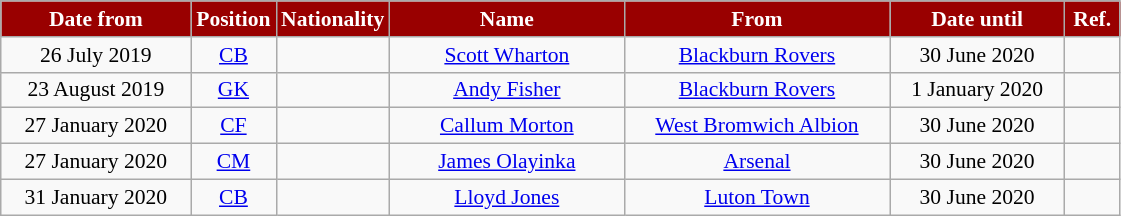<table class="wikitable"  style="text-align:center; font-size:90%; ">
<tr>
<th style="background:#990000; color:white; width:120px;">Date from</th>
<th style="background:#990000; color:white; width:50px;">Position</th>
<th style="background:#990000; color:white; width:50px;">Nationality</th>
<th style="background:#990000; color:white; width:150px;">Name</th>
<th style="background:#990000; color:white; width:170px;">From</th>
<th style="background:#990000; color:white; width:110px;">Date until</th>
<th style="background:#990000; color:white; width:30px;">Ref.</th>
</tr>
<tr>
<td>26 July 2019</td>
<td><a href='#'>CB</a></td>
<td></td>
<td><a href='#'>Scott Wharton</a></td>
<td> <a href='#'>Blackburn Rovers</a></td>
<td>30 June 2020</td>
<td></td>
</tr>
<tr>
<td>23 August 2019</td>
<td><a href='#'>GK</a></td>
<td></td>
<td><a href='#'>Andy Fisher</a></td>
<td> <a href='#'>Blackburn Rovers</a></td>
<td>1 January 2020</td>
<td></td>
</tr>
<tr>
<td>27 January 2020</td>
<td><a href='#'>CF</a></td>
<td></td>
<td><a href='#'>Callum Morton</a></td>
<td> <a href='#'>West Bromwich Albion</a></td>
<td>30 June 2020</td>
<td></td>
</tr>
<tr>
<td>27 January 2020</td>
<td><a href='#'>CM</a></td>
<td></td>
<td><a href='#'>James Olayinka</a></td>
<td> <a href='#'>Arsenal</a></td>
<td>30 June 2020</td>
<td></td>
</tr>
<tr>
<td>31 January 2020</td>
<td><a href='#'>CB</a></td>
<td></td>
<td><a href='#'>Lloyd Jones</a></td>
<td> <a href='#'>Luton Town</a></td>
<td>30 June 2020</td>
<td></td>
</tr>
</table>
